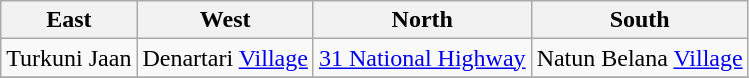<table class="wikitable">
<tr>
<th>East</th>
<th>West</th>
<th>North</th>
<th>South</th>
</tr>
<tr>
<td>Turkuni Jaan</td>
<td>Denartari <a href='#'>Village</a></td>
<td><a href='#'>31 National Highway</a></td>
<td>Natun Belana <a href='#'>Village</a></td>
</tr>
<tr>
</tr>
</table>
